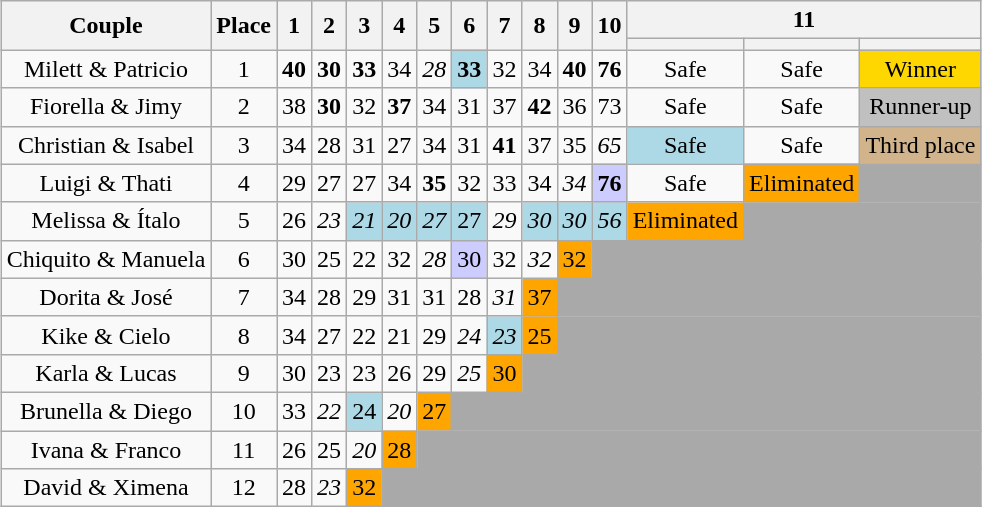<table class="wikitable sortable" style="margin:auto; text-align:center; white-space:nowrap; width:20%;">
<tr>
<th rowspan=2>Couple</th>
<th rowspan=2>Place</th>
<th rowspan=2>1</th>
<th rowspan=2>2</th>
<th rowspan=2>3</th>
<th rowspan=2>4</th>
<th rowspan=2>5</th>
<th rowspan=2>6</th>
<th rowspan=2>7</th>
<th rowspan=2>8</th>
<th rowspan=2>9</th>
<th rowspan=2>10</th>
<th colspan=3>11</th>
</tr>
<tr>
<th></th>
<th></th>
<th></th>
</tr>
<tr>
<td>Milett & Patricio</td>
<td>1</td>
<td><span><strong>40</strong></span></td>
<td><span><strong>30</strong></span></td>
<td><span><strong>33</strong></span></td>
<td>34</td>
<td><span><em>28</em></span></td>
<td style="background:lightblue;"><span><strong>33</strong></span></td>
<td>32</td>
<td>34</td>
<td><span><strong>40</strong></span></td>
<td><span><strong>76</strong></span></td>
<td>Safe</td>
<td>Safe</td>
<td bgcolor=gold>Winner</td>
</tr>
<tr>
<td>Fiorella & Jimy</td>
<td>2</td>
<td>38</td>
<td><span><strong>30</strong></span></td>
<td>32</td>
<td><span><strong>37</strong></span></td>
<td>34</td>
<td>31</td>
<td>37</td>
<td><span><strong>42</strong></span></td>
<td>36</td>
<td>73</td>
<td>Safe</td>
<td>Safe</td>
<td bgcolor=silver>Runner-up</td>
</tr>
<tr>
<td>Christian & Isabel</td>
<td>3</td>
<td>34</td>
<td>28</td>
<td>31</td>
<td>27</td>
<td>34</td>
<td>31</td>
<td><span><strong>41</strong></span></td>
<td>37</td>
<td>35</td>
<td><span><em>65</em></span></td>
<td style="background:lightblue;">Safe</td>
<td>Safe</td>
<td bgcolor=tan>Third place</td>
</tr>
<tr>
<td>Luigi & Thati</td>
<td>4</td>
<td>29</td>
<td>27</td>
<td>27</td>
<td>34</td>
<td><span><strong>35</strong></span></td>
<td>32</td>
<td>33</td>
<td>34</td>
<td><span><em>34</em></span></td>
<td style="background:#CCCCFF;"><span><strong>76</strong></span></td>
<td>Safe</td>
<td bgcolor=orange>Eliminated</td>
<td colspan="11" style="background:darkgrey;"></td>
</tr>
<tr>
<td>Melissa & Ítalo</td>
<td>5</td>
<td>26</td>
<td><span><em>23</em></span></td>
<td style="background:lightblue;"><span><em>21</em></span></td>
<td style="background:lightblue;"><span><em>20</em></span></td>
<td style="background:lightblue;"><span><em>27</em></span></td>
<td style="background:lightblue;">27</td>
<td><span><em>29</em></span></td>
<td style="background:lightblue;"><span><em>30</em></span></td>
<td style="background:lightblue;"><span><em>30</em></span></td>
<td style="background:lightblue;"><span><em>56</em></span></td>
<td bgcolor=orange>Eliminated</td>
<td colspan="11" style="background:darkgrey;"></td>
</tr>
<tr>
<td>Chiquito & Manuela</td>
<td>6</td>
<td>30</td>
<td>25</td>
<td>22</td>
<td>32</td>
<td><span><em>28</em></span></td>
<td style="background:#CCCCFF;">30</td>
<td>32</td>
<td><span><em>32</em></span></td>
<td bgcolor=orange>32</td>
<td colspan="11" style="background:darkgrey;"></td>
</tr>
<tr>
<td>Dorita & José</td>
<td>7</td>
<td>34</td>
<td>28</td>
<td>29</td>
<td>31</td>
<td>31</td>
<td>28</td>
<td><span><em>31</em></span></td>
<td bgcolor=orange>37</td>
<td colspan="11" style="background:darkgrey;"></td>
</tr>
<tr>
<td>Kike & Cielo</td>
<td>8</td>
<td>34</td>
<td>27</td>
<td>22</td>
<td>21</td>
<td>29</td>
<td><span><em>24</em></span></td>
<td style="background:lightblue;"><span><em>23</em></span></td>
<td bgcolor=orange>25</td>
<td colspan="11" style="background:darkgrey;"></td>
</tr>
<tr>
<td>Karla & Lucas</td>
<td>9</td>
<td>30</td>
<td>23</td>
<td>23</td>
<td>26</td>
<td>29</td>
<td><span><em>25</em></span></td>
<td bgcolor=orange>30</td>
<td colspan="11" style="background:darkgrey;"></td>
</tr>
<tr>
<td>Brunella & Diego</td>
<td>10</td>
<td>33</td>
<td><span><em>22</em></span></td>
<td style="background:lightblue;">24</td>
<td><span><em>20</em></span></td>
<td bgcolor=orange>27</td>
<td colspan="11" style="background:darkgrey;"></td>
</tr>
<tr>
<td>Ivana & Franco</td>
<td>11</td>
<td>26</td>
<td>25</td>
<td><span><em>20</em></span></td>
<td bgcolor=orange>28</td>
<td colspan="11" style="background:darkgrey;"></td>
</tr>
<tr>
<td>David & Ximena</td>
<td>12</td>
<td>28</td>
<td><span><em>23</em></span></td>
<td bgcolor=orange>32</td>
<td colspan="11" style="background:darkgrey;"></td>
</tr>
</table>
